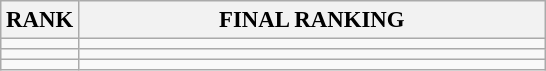<table class="wikitable" style="font-size:95%;">
<tr>
<th>RANK</th>
<th align="left" style="width: 20em">FINAL RANKING</th>
</tr>
<tr>
<td align="center"></td>
<td></td>
</tr>
<tr>
<td align="center"></td>
<td></td>
</tr>
<tr>
<td align="center"></td>
<td></td>
</tr>
</table>
